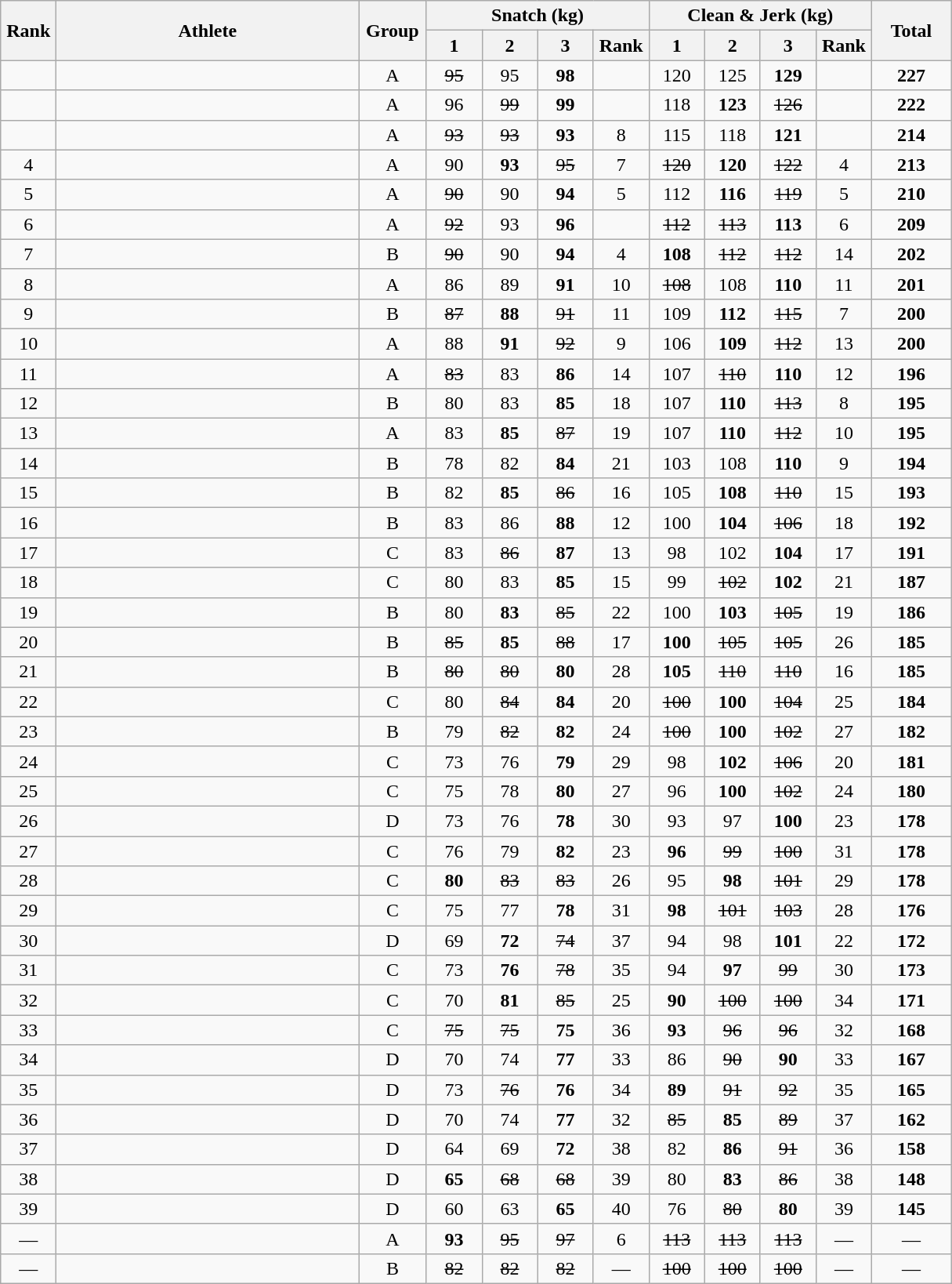<table class = "wikitable" style="text-align:center;">
<tr>
<th rowspan=2 width=40>Rank</th>
<th rowspan=2 width=250>Athlete</th>
<th rowspan=2 width=50>Group</th>
<th colspan=4>Snatch (kg)</th>
<th colspan=4>Clean & Jerk (kg)</th>
<th rowspan=2 width=60>Total</th>
</tr>
<tr>
<th width=40>1</th>
<th width=40>2</th>
<th width=40>3</th>
<th width=40>Rank</th>
<th width=40>1</th>
<th width=40>2</th>
<th width=40>3</th>
<th width=40>Rank</th>
</tr>
<tr>
<td></td>
<td align=left></td>
<td>A</td>
<td><s>95</s></td>
<td>95</td>
<td><strong>98</strong></td>
<td></td>
<td>120</td>
<td>125</td>
<td><strong>129</strong></td>
<td></td>
<td><strong>227</strong></td>
</tr>
<tr>
<td></td>
<td align=left></td>
<td>A</td>
<td>96</td>
<td><s>99</s></td>
<td><strong>99</strong></td>
<td></td>
<td>118</td>
<td><strong>123</strong></td>
<td><s>126</s></td>
<td></td>
<td><strong>222</strong></td>
</tr>
<tr>
<td></td>
<td align=left></td>
<td>A</td>
<td><s>93</s></td>
<td><s>93</s></td>
<td><strong>93</strong></td>
<td>8</td>
<td>115</td>
<td>118</td>
<td><strong>121</strong></td>
<td></td>
<td><strong>214</strong></td>
</tr>
<tr>
<td>4</td>
<td align=left></td>
<td>A</td>
<td>90</td>
<td><strong>93</strong></td>
<td><s>95</s></td>
<td>7</td>
<td><s>120</s></td>
<td><strong>120</strong></td>
<td><s>122</s></td>
<td>4</td>
<td><strong>213</strong></td>
</tr>
<tr>
<td>5</td>
<td align=left></td>
<td>A</td>
<td><s>90</s></td>
<td>90</td>
<td><strong>94</strong></td>
<td>5</td>
<td>112</td>
<td><strong>116</strong></td>
<td><s>119</s></td>
<td>5</td>
<td><strong>210</strong></td>
</tr>
<tr>
<td>6</td>
<td align=left></td>
<td>A</td>
<td><s>92</s></td>
<td>93</td>
<td><strong>96</strong></td>
<td></td>
<td><s>112</s></td>
<td><s>113</s></td>
<td><strong>113</strong></td>
<td>6</td>
<td><strong>209</strong></td>
</tr>
<tr>
<td>7</td>
<td align=left></td>
<td>B</td>
<td><s>90</s></td>
<td>90</td>
<td><strong>94</strong></td>
<td>4</td>
<td><strong>108</strong></td>
<td><s>112</s></td>
<td><s>112</s></td>
<td>14</td>
<td><strong>202</strong></td>
</tr>
<tr>
<td>8</td>
<td align=left></td>
<td>A</td>
<td>86</td>
<td>89</td>
<td><strong>91</strong></td>
<td>10</td>
<td><s>108</s></td>
<td>108</td>
<td><strong>110</strong></td>
<td>11</td>
<td><strong>201</strong></td>
</tr>
<tr>
<td>9</td>
<td align=left></td>
<td>B</td>
<td><s>87</s></td>
<td><strong>88</strong></td>
<td><s>91</s></td>
<td>11</td>
<td>109</td>
<td><strong>112</strong></td>
<td><s>115</s></td>
<td>7</td>
<td><strong>200</strong></td>
</tr>
<tr>
<td>10</td>
<td align=left></td>
<td>A</td>
<td>88</td>
<td><strong>91</strong></td>
<td><s>92</s></td>
<td>9</td>
<td>106</td>
<td><strong>109</strong></td>
<td><s>112</s></td>
<td>13</td>
<td><strong>200</strong></td>
</tr>
<tr>
<td>11</td>
<td align=left></td>
<td>A</td>
<td><s>83</s></td>
<td>83</td>
<td><strong>86</strong></td>
<td>14</td>
<td>107</td>
<td><s>110</s></td>
<td><strong>110</strong></td>
<td>12</td>
<td><strong>196</strong></td>
</tr>
<tr>
<td>12</td>
<td align=left></td>
<td>B</td>
<td>80</td>
<td>83</td>
<td><strong>85</strong></td>
<td>18</td>
<td>107</td>
<td><strong>110</strong></td>
<td><s>113</s></td>
<td>8</td>
<td><strong>195</strong></td>
</tr>
<tr>
<td>13</td>
<td align=left></td>
<td>A</td>
<td>83</td>
<td><strong>85</strong></td>
<td><s>87</s></td>
<td>19</td>
<td>107</td>
<td><strong>110</strong></td>
<td><s>112</s></td>
<td>10</td>
<td><strong>195</strong></td>
</tr>
<tr>
<td>14</td>
<td align=left></td>
<td>B</td>
<td>78</td>
<td>82</td>
<td><strong>84</strong></td>
<td>21</td>
<td>103</td>
<td>108</td>
<td><strong>110</strong></td>
<td>9</td>
<td><strong>194</strong></td>
</tr>
<tr>
<td>15</td>
<td align=left></td>
<td>B</td>
<td>82</td>
<td><strong>85</strong></td>
<td><s>86</s></td>
<td>16</td>
<td>105</td>
<td><strong>108</strong></td>
<td><s>110</s></td>
<td>15</td>
<td><strong>193</strong></td>
</tr>
<tr>
<td>16</td>
<td align=left></td>
<td>B</td>
<td>83</td>
<td>86</td>
<td><strong>88</strong></td>
<td>12</td>
<td>100</td>
<td><strong>104</strong></td>
<td><s>106</s></td>
<td>18</td>
<td><strong>192</strong></td>
</tr>
<tr>
<td>17</td>
<td align=left></td>
<td>C</td>
<td>83</td>
<td><s>86</s></td>
<td><strong>87</strong></td>
<td>13</td>
<td>98</td>
<td>102</td>
<td><strong>104</strong></td>
<td>17</td>
<td><strong>191</strong></td>
</tr>
<tr>
<td>18</td>
<td align=left></td>
<td>C</td>
<td>80</td>
<td>83</td>
<td><strong>85</strong></td>
<td>15</td>
<td>99</td>
<td><s>102</s></td>
<td><strong>102</strong></td>
<td>21</td>
<td><strong>187</strong></td>
</tr>
<tr>
<td>19</td>
<td align=left></td>
<td>B</td>
<td>80</td>
<td><strong>83</strong></td>
<td><s>85</s></td>
<td>22</td>
<td>100</td>
<td><strong>103</strong></td>
<td><s>105</s></td>
<td>19</td>
<td><strong>186</strong></td>
</tr>
<tr>
<td>20</td>
<td align=left></td>
<td>B</td>
<td><s>85</s></td>
<td><strong>85</strong></td>
<td><s>88</s></td>
<td>17</td>
<td><strong>100</strong></td>
<td><s>105</s></td>
<td><s>105</s></td>
<td>26</td>
<td><strong>185</strong></td>
</tr>
<tr>
<td>21</td>
<td align=left></td>
<td>B</td>
<td><s>80</s></td>
<td><s>80</s></td>
<td><strong>80</strong></td>
<td>28</td>
<td><strong>105</strong></td>
<td><s>110</s></td>
<td><s>110</s></td>
<td>16</td>
<td><strong>185</strong></td>
</tr>
<tr>
<td>22</td>
<td align=left></td>
<td>C</td>
<td>80</td>
<td><s>84</s></td>
<td><strong>84</strong></td>
<td>20</td>
<td><s>100</s></td>
<td><strong>100</strong></td>
<td><s>104</s></td>
<td>25</td>
<td><strong>184</strong></td>
</tr>
<tr>
<td>23</td>
<td align=left></td>
<td>B</td>
<td>79</td>
<td><s>82</s></td>
<td><strong>82</strong></td>
<td>24</td>
<td><s>100</s></td>
<td><strong>100</strong></td>
<td><s>102</s></td>
<td>27</td>
<td><strong>182</strong></td>
</tr>
<tr>
<td>24</td>
<td align=left></td>
<td>C</td>
<td>73</td>
<td>76</td>
<td><strong>79</strong></td>
<td>29</td>
<td>98</td>
<td><strong>102</strong></td>
<td><s>106</s></td>
<td>20</td>
<td><strong>181</strong></td>
</tr>
<tr>
<td>25</td>
<td align=left></td>
<td>C</td>
<td>75</td>
<td>78</td>
<td><strong>80</strong></td>
<td>27</td>
<td>96</td>
<td><strong>100</strong></td>
<td><s>102</s></td>
<td>24</td>
<td><strong>180</strong></td>
</tr>
<tr>
<td>26</td>
<td align=left></td>
<td>D</td>
<td>73</td>
<td>76</td>
<td><strong>78</strong></td>
<td>30</td>
<td>93</td>
<td>97</td>
<td><strong>100</strong></td>
<td>23</td>
<td><strong>178</strong></td>
</tr>
<tr>
<td>27</td>
<td align=left></td>
<td>C</td>
<td>76</td>
<td>79</td>
<td><strong>82</strong></td>
<td>23</td>
<td><strong>96</strong></td>
<td><s>99</s></td>
<td><s>100</s></td>
<td>31</td>
<td><strong>178</strong></td>
</tr>
<tr>
<td>28</td>
<td align=left></td>
<td>C</td>
<td><strong>80</strong></td>
<td><s>83</s></td>
<td><s>83</s></td>
<td>26</td>
<td>95</td>
<td><strong>98</strong></td>
<td><s>101</s></td>
<td>29</td>
<td><strong>178</strong></td>
</tr>
<tr>
<td>29</td>
<td align=left></td>
<td>C</td>
<td>75</td>
<td>77</td>
<td><strong>78</strong></td>
<td>31</td>
<td><strong>98</strong></td>
<td><s>101</s></td>
<td><s>103</s></td>
<td>28</td>
<td><strong>176</strong></td>
</tr>
<tr>
<td>30</td>
<td align=left></td>
<td>D</td>
<td>69</td>
<td><strong>72</strong></td>
<td><s>74</s></td>
<td>37</td>
<td>94</td>
<td>98</td>
<td><strong>101</strong></td>
<td>22</td>
<td><strong>172</strong></td>
</tr>
<tr>
<td>31</td>
<td align=left></td>
<td>C</td>
<td>73</td>
<td><strong>76</strong></td>
<td><s>78</s></td>
<td>35</td>
<td>94</td>
<td><strong>97</strong></td>
<td><s>99</s></td>
<td>30</td>
<td><strong>173</strong></td>
</tr>
<tr>
<td>32</td>
<td align=left></td>
<td>C</td>
<td>70</td>
<td><strong>81</strong></td>
<td><s>85</s></td>
<td>25</td>
<td><strong>90</strong></td>
<td><s>100</s></td>
<td><s>100</s></td>
<td>34</td>
<td><strong>171</strong></td>
</tr>
<tr>
<td>33</td>
<td align=left></td>
<td>C</td>
<td><s>75</s></td>
<td><s>75</s></td>
<td><strong>75</strong></td>
<td>36</td>
<td><strong>93</strong></td>
<td><s>96</s></td>
<td><s>96</s></td>
<td>32</td>
<td><strong>168</strong></td>
</tr>
<tr>
<td>34</td>
<td align=left></td>
<td>D</td>
<td>70</td>
<td>74</td>
<td><strong>77</strong></td>
<td>33</td>
<td>86</td>
<td><s>90</s></td>
<td><strong>90</strong></td>
<td>33</td>
<td><strong>167</strong></td>
</tr>
<tr>
<td>35</td>
<td align=left></td>
<td>D</td>
<td>73</td>
<td><s>76</s></td>
<td><strong>76</strong></td>
<td>34</td>
<td><strong>89</strong></td>
<td><s>91</s></td>
<td><s>92</s></td>
<td>35</td>
<td><strong>165</strong></td>
</tr>
<tr>
<td>36</td>
<td align=left></td>
<td>D</td>
<td>70</td>
<td>74</td>
<td><strong>77</strong></td>
<td>32</td>
<td><s>85</s></td>
<td><strong>85</strong></td>
<td><s>89</s></td>
<td>37</td>
<td><strong>162</strong></td>
</tr>
<tr>
<td>37</td>
<td align=left></td>
<td>D</td>
<td>64</td>
<td>69</td>
<td><strong>72</strong></td>
<td>38</td>
<td>82</td>
<td><strong>86</strong></td>
<td><s>91</s></td>
<td>36</td>
<td><strong>158</strong></td>
</tr>
<tr>
<td>38</td>
<td align=left></td>
<td>D</td>
<td><strong>65</strong></td>
<td><s>68</s></td>
<td><s>68</s></td>
<td>39</td>
<td>80</td>
<td><strong>83</strong></td>
<td><s>86</s></td>
<td>38</td>
<td><strong>148</strong></td>
</tr>
<tr>
<td>39</td>
<td align=left></td>
<td>D</td>
<td>60</td>
<td>63</td>
<td><strong>65</strong></td>
<td>40</td>
<td>76</td>
<td><s>80</s></td>
<td><strong>80</strong></td>
<td>39</td>
<td><strong>145</strong></td>
</tr>
<tr>
<td>—</td>
<td align=left></td>
<td>A</td>
<td><strong>93</strong></td>
<td><s>95</s></td>
<td><s>97</s></td>
<td>6</td>
<td><s>113</s></td>
<td><s>113</s></td>
<td><s>113</s></td>
<td>—</td>
<td>—</td>
</tr>
<tr>
<td>—</td>
<td align=left></td>
<td>B</td>
<td><s>82</s></td>
<td><s>82</s></td>
<td><s>82</s></td>
<td>—</td>
<td><s>100</s></td>
<td><s>100</s></td>
<td><s>100</s></td>
<td>—</td>
<td>—</td>
</tr>
</table>
